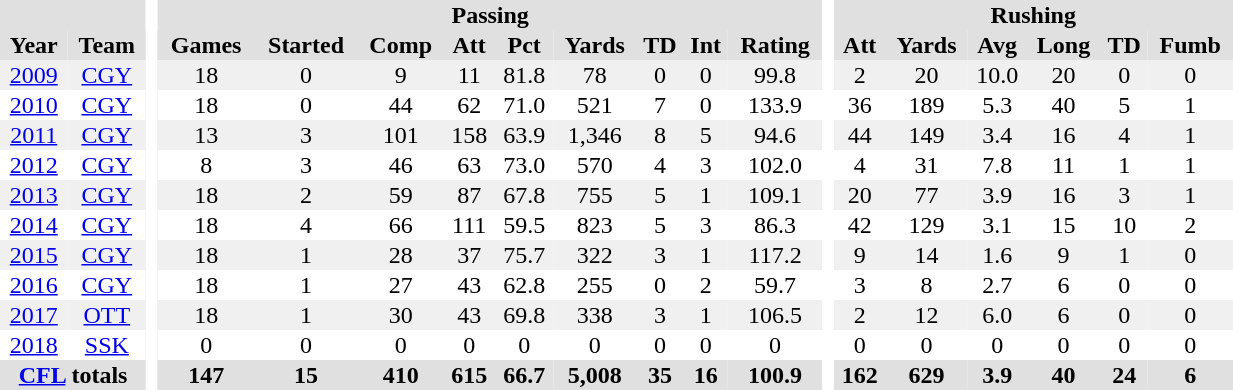<table BORDER="0" CELLPADDING="1" CELLSPACING="0" width="65%" style="text-align:center">
<tr bgcolor="#e0e0e0">
<th colspan="2"></th>
<th rowspan="99" bgcolor="#ffffff"> </th>
<th colspan="9">Passing</th>
<th rowspan="99" bgcolor="#ffffff"> </th>
<th colspan="6">Rushing</th>
</tr>
<tr bgcolor="#e0e0e0">
<th>Year</th>
<th>Team</th>
<th>Games</th>
<th>Started</th>
<th>Comp</th>
<th>Att</th>
<th>Pct</th>
<th>Yards</th>
<th>TD</th>
<th>Int</th>
<th>Rating</th>
<th>Att</th>
<th>Yards</th>
<th>Avg</th>
<th>Long</th>
<th>TD</th>
<th>Fumb</th>
</tr>
<tr ALIGN="center" bgcolor="#f0f0f0">
<td><a href='#'>2009</a></td>
<td><a href='#'>CGY</a></td>
<td>18</td>
<td>0</td>
<td>9</td>
<td>11</td>
<td>81.8</td>
<td>78</td>
<td>0</td>
<td>0</td>
<td>99.8</td>
<td>2</td>
<td>20</td>
<td>10.0</td>
<td>20</td>
<td>0</td>
<td>0</td>
</tr>
<tr ALIGN="center">
<td><a href='#'>2010</a></td>
<td><a href='#'>CGY</a></td>
<td>18</td>
<td>0</td>
<td>44</td>
<td>62</td>
<td>71.0</td>
<td>521</td>
<td>7</td>
<td>0</td>
<td>133.9</td>
<td>36</td>
<td>189</td>
<td>5.3</td>
<td>40</td>
<td>5</td>
<td>1</td>
</tr>
<tr ALIGN="center" bgcolor="#f0f0f0">
<td><a href='#'>2011</a></td>
<td><a href='#'>CGY</a></td>
<td>13</td>
<td>3</td>
<td>101</td>
<td>158</td>
<td>63.9</td>
<td>1,346</td>
<td>8</td>
<td>5</td>
<td>94.6</td>
<td>44</td>
<td>149</td>
<td>3.4</td>
<td>16</td>
<td>4</td>
<td>1</td>
</tr>
<tr ALIGN="center">
<td><a href='#'>2012</a></td>
<td><a href='#'>CGY</a></td>
<td>8</td>
<td>3</td>
<td>46</td>
<td>63</td>
<td>73.0</td>
<td>570</td>
<td>4</td>
<td>3</td>
<td>102.0</td>
<td>4</td>
<td>31</td>
<td>7.8</td>
<td>11</td>
<td>1</td>
<td>1</td>
</tr>
<tr ALIGN="center" bgcolor="#f0f0f0">
<td><a href='#'>2013</a></td>
<td><a href='#'>CGY</a></td>
<td>18</td>
<td>2</td>
<td>59</td>
<td>87</td>
<td>67.8</td>
<td>755</td>
<td>5</td>
<td>1</td>
<td>109.1</td>
<td>20</td>
<td>77</td>
<td>3.9</td>
<td>16</td>
<td>3</td>
<td>1</td>
</tr>
<tr ALIGN="center">
<td><a href='#'>2014</a></td>
<td><a href='#'>CGY</a></td>
<td>18</td>
<td>4</td>
<td>66</td>
<td>111</td>
<td>59.5</td>
<td>823</td>
<td>5</td>
<td>3</td>
<td>86.3</td>
<td>42</td>
<td>129</td>
<td>3.1</td>
<td>15</td>
<td>10</td>
<td>2</td>
</tr>
<tr ALIGN="center" bgcolor="#f0f0f0">
<td><a href='#'>2015</a></td>
<td><a href='#'>CGY</a></td>
<td>18</td>
<td>1</td>
<td>28</td>
<td>37</td>
<td>75.7</td>
<td>322</td>
<td>3</td>
<td>1</td>
<td>117.2</td>
<td>9</td>
<td>14</td>
<td>1.6</td>
<td>9</td>
<td>1</td>
<td>0</td>
</tr>
<tr ALIGN="center">
<td><a href='#'>2016</a></td>
<td><a href='#'>CGY</a></td>
<td>18</td>
<td>1</td>
<td>27</td>
<td>43</td>
<td>62.8</td>
<td>255</td>
<td>0</td>
<td>2</td>
<td>59.7</td>
<td>3</td>
<td>8</td>
<td>2.7</td>
<td>6</td>
<td>0</td>
<td>0</td>
</tr>
<tr ALIGN="center" bgcolor="#f0f0f0">
<td><a href='#'>2017</a></td>
<td><a href='#'>OTT</a></td>
<td>18</td>
<td>1</td>
<td>30</td>
<td>43</td>
<td>69.8</td>
<td>338</td>
<td>3</td>
<td>1</td>
<td>106.5</td>
<td>2</td>
<td>12</td>
<td>6.0</td>
<td>6</td>
<td>0</td>
<td>0</td>
</tr>
<tr ALIGN="center">
<td><a href='#'>2018</a></td>
<td><a href='#'>SSK</a></td>
<td>0</td>
<td>0</td>
<td>0</td>
<td>0</td>
<td>0</td>
<td>0</td>
<td>0</td>
<td>0</td>
<td>0</td>
<td>0</td>
<td>0</td>
<td>0</td>
<td>0</td>
<td>0</td>
<td>0</td>
</tr>
<tr bgcolor="#e0e0e0">
<th colspan="2"><a href='#'>CFL</a> totals</th>
<th>147</th>
<th>15</th>
<th>410</th>
<th>615</th>
<th>66.7</th>
<th>5,008</th>
<th>35</th>
<th>16</th>
<th>100.9</th>
<th>162</th>
<th>629</th>
<th>3.9</th>
<th>40</th>
<th>24</th>
<th>6</th>
</tr>
</table>
